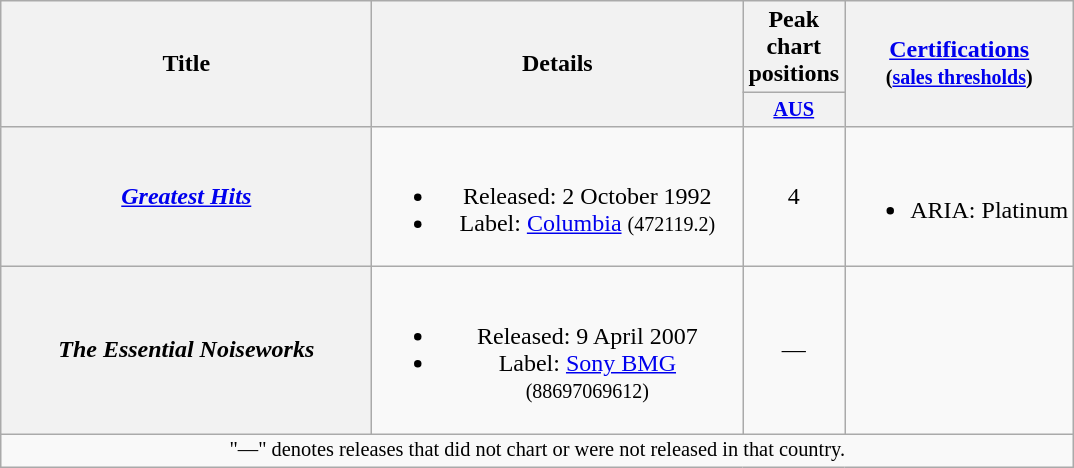<table class="wikitable plainrowheaders" style="text-align:center;" border="1">
<tr>
<th rowspan="2" width="240">Title</th>
<th rowspan="2" width="240">Details</th>
<th colspan="1">Peak chart positions</th>
<th rowspan="2"><a href='#'>Certifications</a><br><small>(<a href='#'>sales thresholds</a>)</small></th>
</tr>
<tr>
<th style="width:3em;font-size:85%"><a href='#'>AUS</a><br></th>
</tr>
<tr>
<th scope="row"><em><a href='#'>Greatest Hits</a></em></th>
<td><br><ul><li>Released: 2 October 1992</li><li>Label: <a href='#'>Columbia</a> <small>(472119.2)</small></li></ul></td>
<td align="center">4</td>
<td><br><ul><li>ARIA: Platinum</li></ul></td>
</tr>
<tr>
<th scope="row"><em>The Essential Noiseworks</em></th>
<td><br><ul><li>Released: 9 April 2007</li><li>Label: <a href='#'>Sony BMG</a> <small>(88697069612)</small></li></ul></td>
<td align="center">—</td>
<td></td>
</tr>
<tr>
<td align="center" colspan="4" style="font-size: 85%">"—" denotes releases that did not chart or were not released in that country.</td>
</tr>
</table>
